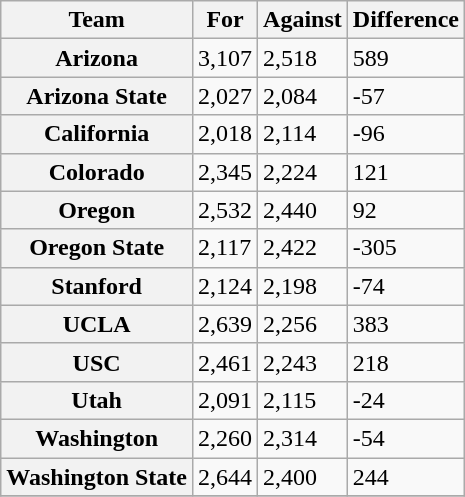<table class="wikitable sortable">
<tr>
<th scope="col">Team</th>
<th scope="col">For</th>
<th scope="col">Against</th>
<th scope="col">Difference</th>
</tr>
<tr>
<th style=>Arizona</th>
<td>3,107</td>
<td>2,518</td>
<td>589</td>
</tr>
<tr>
<th style=>Arizona State</th>
<td>2,027</td>
<td>2,084</td>
<td>-57</td>
</tr>
<tr>
<th style=>California</th>
<td>2,018</td>
<td>2,114</td>
<td>-96</td>
</tr>
<tr>
<th style=>Colorado</th>
<td>2,345</td>
<td>2,224</td>
<td>121</td>
</tr>
<tr>
<th style=>Oregon</th>
<td>2,532</td>
<td>2,440</td>
<td>92</td>
</tr>
<tr>
<th style=>Oregon State</th>
<td>2,117</td>
<td>2,422</td>
<td>-305</td>
</tr>
<tr>
<th style=>Stanford</th>
<td>2,124</td>
<td>2,198</td>
<td>-74</td>
</tr>
<tr>
<th style=>UCLA</th>
<td>2,639</td>
<td>2,256</td>
<td>383</td>
</tr>
<tr>
<th style=>USC</th>
<td>2,461</td>
<td>2,243</td>
<td>218</td>
</tr>
<tr>
<th style=>Utah</th>
<td>2,091</td>
<td>2,115</td>
<td>-24</td>
</tr>
<tr>
<th style=>Washington</th>
<td>2,260</td>
<td>2,314</td>
<td>-54</td>
</tr>
<tr>
<th style=>Washington State</th>
<td>2,644</td>
<td>2,400</td>
<td>244</td>
</tr>
<tr>
</tr>
</table>
